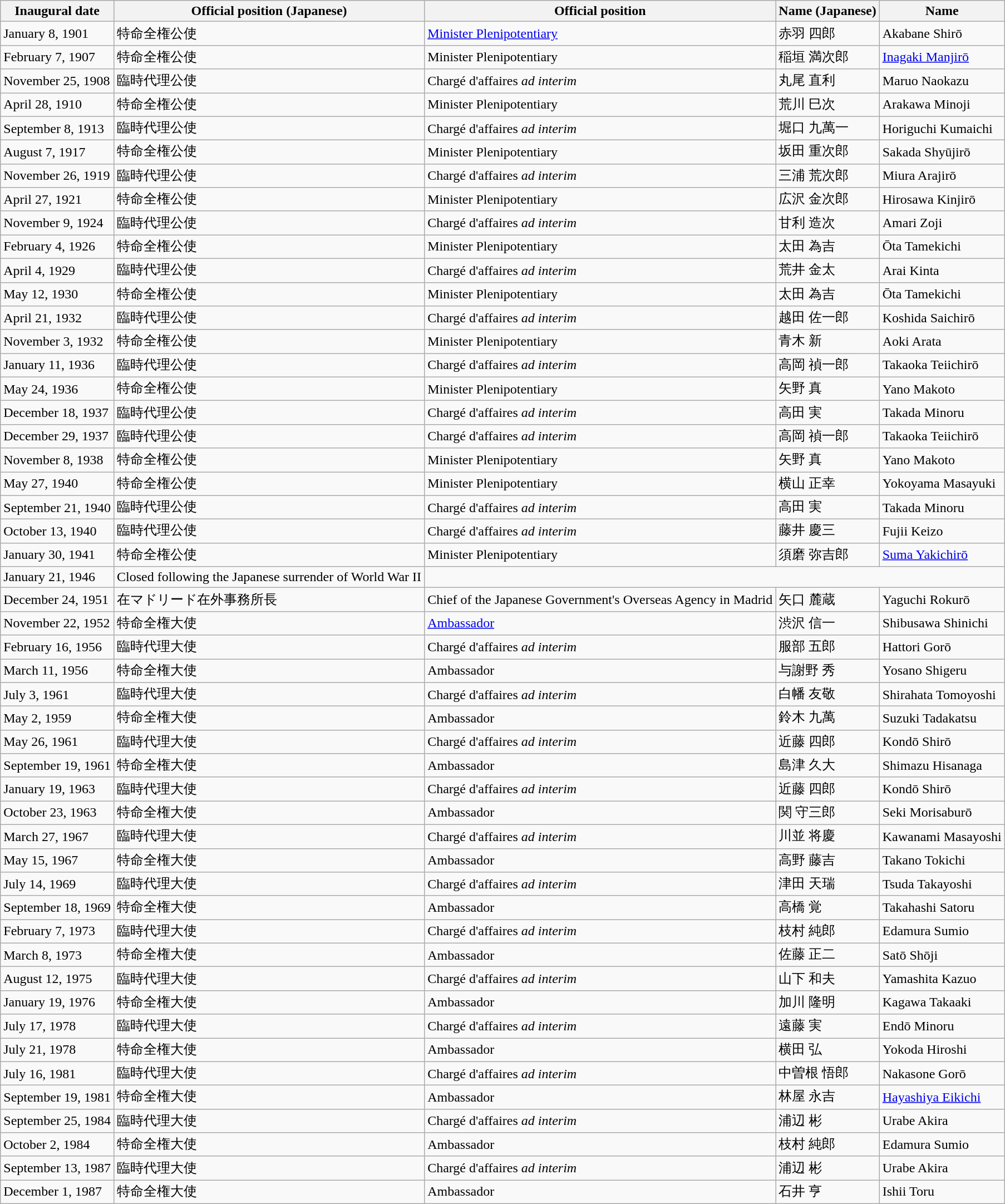<table class="wikitable">
<tr>
<th>Inaugural date</th>
<th>Official position (Japanese)</th>
<th>Official position</th>
<th>Name (Japanese)</th>
<th>Name</th>
</tr>
<tr>
<td>January 8, 1901</td>
<td>特命全権公使</td>
<td><a href='#'>Minister Plenipotentiary</a></td>
<td>赤羽 四郎</td>
<td>Akabane Shirō</td>
</tr>
<tr>
<td>February 7, 1907</td>
<td>特命全権公使</td>
<td>Minister Plenipotentiary</td>
<td>稲垣 満次郎</td>
<td><a href='#'>Inagaki Manjirō</a></td>
</tr>
<tr>
<td>November 25, 1908</td>
<td>臨時代理公使</td>
<td>Chargé d'affaires <em>ad interim</em></td>
<td>丸尾 直利</td>
<td>Maruo Naokazu</td>
</tr>
<tr>
<td>April 28, 1910</td>
<td>特命全権公使</td>
<td>Minister Plenipotentiary</td>
<td>荒川 巳次</td>
<td>Arakawa Minoji</td>
</tr>
<tr>
<td>September 8, 1913</td>
<td>臨時代理公使</td>
<td>Chargé d'affaires <em>ad interim</em></td>
<td>堀口 九萬一</td>
<td>Horiguchi Kumaichi</td>
</tr>
<tr>
<td>August 7, 1917</td>
<td>特命全権公使</td>
<td>Minister Plenipotentiary</td>
<td>坂田 重次郎</td>
<td>Sakada Shyūjirō</td>
</tr>
<tr>
<td>November 26, 1919</td>
<td>臨時代理公使</td>
<td>Chargé d'affaires <em>ad interim</em></td>
<td>三浦 荒次郎</td>
<td>Miura Arajirō</td>
</tr>
<tr>
<td>April 27, 1921</td>
<td>特命全権公使</td>
<td>Minister Plenipotentiary</td>
<td>広沢 金次郎</td>
<td>Hirosawa Kinjirō</td>
</tr>
<tr>
<td>November 9, 1924</td>
<td>臨時代理公使</td>
<td>Chargé d'affaires <em>ad interim</em></td>
<td>甘利 造次</td>
<td>Amari Zoji</td>
</tr>
<tr>
<td>February 4, 1926</td>
<td>特命全権公使</td>
<td>Minister Plenipotentiary</td>
<td>太田 為吉</td>
<td>Ōta Tamekichi</td>
</tr>
<tr>
<td>April 4, 1929</td>
<td>臨時代理公使</td>
<td>Chargé d'affaires <em>ad interim</em></td>
<td>荒井 金太</td>
<td>Arai Kinta</td>
</tr>
<tr>
<td>May 12, 1930</td>
<td>特命全権公使</td>
<td>Minister Plenipotentiary</td>
<td>太田 為吉</td>
<td>Ōta Tamekichi</td>
</tr>
<tr>
<td>April 21, 1932</td>
<td>臨時代理公使</td>
<td>Chargé d'affaires <em>ad interim</em></td>
<td>越田 佐一郎</td>
<td>Koshida Saichirō</td>
</tr>
<tr>
<td>November 3, 1932</td>
<td>特命全権公使</td>
<td>Minister Plenipotentiary</td>
<td>青木 新</td>
<td>Aoki Arata</td>
</tr>
<tr>
<td>January 11, 1936</td>
<td>臨時代理公使</td>
<td>Chargé d'affaires <em>ad interim</em></td>
<td>高岡 禎一郎</td>
<td>Takaoka Teiichirō</td>
</tr>
<tr>
<td>May 24, 1936</td>
<td>特命全権公使</td>
<td>Minister Plenipotentiary</td>
<td>矢野 真</td>
<td>Yano Makoto</td>
</tr>
<tr>
<td>December 18, 1937</td>
<td>臨時代理公使</td>
<td>Chargé d'affaires <em>ad interim</em></td>
<td>高田 実</td>
<td>Takada Minoru</td>
</tr>
<tr>
<td>December 29, 1937</td>
<td>臨時代理公使</td>
<td>Chargé d'affaires <em>ad interim</em></td>
<td>高岡 禎一郎</td>
<td>Takaoka Teiichirō</td>
</tr>
<tr>
<td>November 8, 1938</td>
<td>特命全権公使</td>
<td>Minister Plenipotentiary</td>
<td>矢野 真</td>
<td>Yano Makoto</td>
</tr>
<tr>
<td>May 27, 1940</td>
<td>特命全権公使</td>
<td>Minister Plenipotentiary</td>
<td>横山 正幸</td>
<td>Yokoyama Masayuki</td>
</tr>
<tr>
<td>September 21, 1940</td>
<td>臨時代理公使</td>
<td>Chargé d'affaires <em>ad interim</em></td>
<td>高田 実</td>
<td>Takada Minoru</td>
</tr>
<tr>
<td>October 13, 1940</td>
<td>臨時代理公使</td>
<td>Chargé d'affaires <em>ad interim</em></td>
<td>藤井 慶三</td>
<td>Fujii Keizo</td>
</tr>
<tr>
<td>January 30, 1941</td>
<td>特命全権公使</td>
<td>Minister Plenipotentiary</td>
<td>須磨 弥吉郎</td>
<td><a href='#'>Suma Yakichirō</a></td>
</tr>
<tr>
<td>January 21, 1946</td>
<td>Closed following the Japanese surrender of World War II</td>
</tr>
<tr>
<td>December 24, 1951</td>
<td>在マドリード在外事務所長</td>
<td>Chief of the Japanese Government's Overseas Agency in Madrid</td>
<td>矢口 麓蔵</td>
<td>Yaguchi Rokurō</td>
</tr>
<tr>
<td>November 22, 1952</td>
<td>特命全権大使</td>
<td><a href='#'>Ambassador</a></td>
<td>渋沢 信一</td>
<td>Shibusawa Shinichi</td>
</tr>
<tr>
<td>February 16, 1956</td>
<td>臨時代理大使</td>
<td>Chargé d'affaires <em>ad interim</em></td>
<td>服部 五郎</td>
<td>Hattori Gorō</td>
</tr>
<tr>
<td>March 11, 1956</td>
<td>特命全権大使</td>
<td>Ambassador</td>
<td>与謝野 秀</td>
<td>Yosano Shigeru</td>
</tr>
<tr>
<td>July 3, 1961</td>
<td>臨時代理大使</td>
<td>Chargé d'affaires <em>ad interim</em></td>
<td>白幡 友敬</td>
<td>Shirahata Tomoyoshi</td>
</tr>
<tr>
<td>May 2, 1959</td>
<td>特命全権大使</td>
<td>Ambassador</td>
<td>鈴木 九萬</td>
<td>Suzuki Tadakatsu</td>
</tr>
<tr>
<td>May 26, 1961</td>
<td>臨時代理大使</td>
<td>Chargé d'affaires <em>ad interim</em></td>
<td>近藤 四郎</td>
<td>Kondō Shirō</td>
</tr>
<tr>
<td>September 19, 1961</td>
<td>特命全権大使</td>
<td>Ambassador</td>
<td>島津 久大</td>
<td>Shimazu Hisanaga</td>
</tr>
<tr>
<td>January 19, 1963</td>
<td>臨時代理大使</td>
<td>Chargé d'affaires <em>ad interim</em></td>
<td>近藤 四郎</td>
<td>Kondō Shirō</td>
</tr>
<tr>
<td>October 23, 1963</td>
<td>特命全権大使</td>
<td>Ambassador</td>
<td>関 守三郎</td>
<td>Seki Morisaburō</td>
</tr>
<tr>
<td>March 27, 1967</td>
<td>臨時代理大使</td>
<td>Chargé d'affaires <em>ad interim</em></td>
<td>川並 将慶</td>
<td>Kawanami Masayoshi</td>
</tr>
<tr>
<td>May 15, 1967</td>
<td>特命全権大使</td>
<td>Ambassador</td>
<td>高野 藤吉</td>
<td>Takano Tokichi</td>
</tr>
<tr>
<td>July 14, 1969</td>
<td>臨時代理大使</td>
<td>Chargé d'affaires <em>ad interim</em></td>
<td>津田 天瑞</td>
<td>Tsuda Takayoshi</td>
</tr>
<tr>
<td>September 18, 1969</td>
<td>特命全権大使</td>
<td>Ambassador</td>
<td>高橋 覚</td>
<td>Takahashi Satoru</td>
</tr>
<tr>
<td>February 7, 1973</td>
<td>臨時代理大使</td>
<td>Chargé d'affaires <em>ad interim</em></td>
<td>枝村 純郎</td>
<td>Edamura Sumio</td>
</tr>
<tr>
<td>March 8, 1973</td>
<td>特命全権大使</td>
<td>Ambassador</td>
<td>佐藤 正二</td>
<td>Satō Shōji</td>
</tr>
<tr>
<td>August 12, 1975</td>
<td>臨時代理大使</td>
<td>Chargé d'affaires <em>ad interim</em></td>
<td>山下 和夫</td>
<td>Yamashita Kazuo</td>
</tr>
<tr>
<td>January 19, 1976</td>
<td>特命全権大使</td>
<td>Ambassador</td>
<td>加川 隆明</td>
<td>Kagawa Takaaki</td>
</tr>
<tr>
<td>July 17, 1978</td>
<td>臨時代理大使</td>
<td>Chargé d'affaires <em>ad interim</em></td>
<td>遠藤 実</td>
<td>Endō Minoru</td>
</tr>
<tr>
<td>July 21, 1978</td>
<td>特命全権大使</td>
<td>Ambassador</td>
<td>横田 弘</td>
<td>Yokoda Hiroshi</td>
</tr>
<tr>
<td>July 16, 1981</td>
<td>臨時代理大使</td>
<td>Chargé d'affaires <em>ad interim</em></td>
<td>中曽根 悟郎</td>
<td>Nakasone Gorō</td>
</tr>
<tr>
<td>September 19, 1981</td>
<td>特命全権大使</td>
<td>Ambassador</td>
<td>林屋 永吉</td>
<td><a href='#'>Hayashiya Eikichi</a></td>
</tr>
<tr>
<td>September 25, 1984</td>
<td>臨時代理大使</td>
<td>Chargé d'affaires <em>ad interim</em></td>
<td>浦辺 彬</td>
<td>Urabe Akira</td>
</tr>
<tr>
<td>October 2, 1984</td>
<td>特命全権大使</td>
<td>Ambassador</td>
<td>枝村 純郎</td>
<td>Edamura Sumio</td>
</tr>
<tr>
<td>September 13, 1987</td>
<td>臨時代理大使</td>
<td>Chargé d'affaires <em>ad interim</em></td>
<td>浦辺 彬</td>
<td>Urabe Akira</td>
</tr>
<tr>
<td>December 1, 1987</td>
<td>特命全権大使</td>
<td>Ambassador</td>
<td>石井 亨</td>
<td>Ishii Toru</td>
</tr>
</table>
